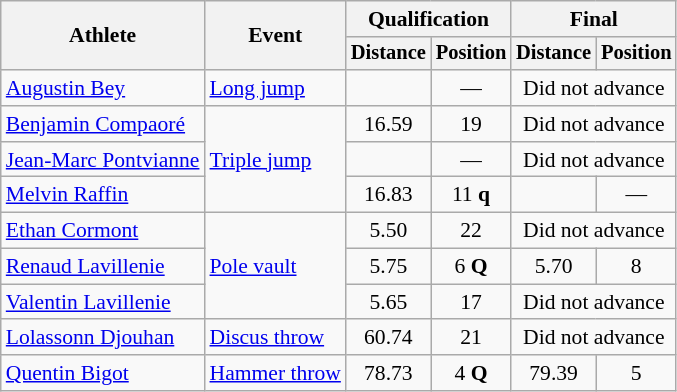<table class=wikitable style="font-size:90%">
<tr>
<th rowspan="2">Athlete</th>
<th rowspan="2">Event</th>
<th colspan="2">Qualification</th>
<th colspan="2">Final</th>
</tr>
<tr style="font-size:95%">
<th>Distance</th>
<th>Position</th>
<th>Distance</th>
<th>Position</th>
</tr>
<tr align=center>
<td align="left"><a href='#'>Augustin Bey</a></td>
<td align="left"><a href='#'>Long jump</a></td>
<td></td>
<td>—</td>
<td colspan=2>Did not advance</td>
</tr>
<tr align=center>
<td align="left"><a href='#'>Benjamin Compaoré</a></td>
<td align="left" rowspan=3><a href='#'>Triple jump</a></td>
<td>16.59</td>
<td>19</td>
<td colspan=2>Did not advance</td>
</tr>
<tr align=center>
<td align="left"><a href='#'>Jean-Marc Pontvianne</a></td>
<td></td>
<td>—</td>
<td colspan=2>Did not advance</td>
</tr>
<tr align=center>
<td align="left"><a href='#'>Melvin Raffin</a></td>
<td>16.83</td>
<td>11 <strong>q</strong></td>
<td></td>
<td>—</td>
</tr>
<tr align=center>
<td align="left"><a href='#'>Ethan Cormont</a></td>
<td align="left" rowspan=3><a href='#'>Pole vault</a></td>
<td>5.50</td>
<td>22</td>
<td colspan="2">Did not advance</td>
</tr>
<tr align=center>
<td align="left"><a href='#'>Renaud Lavillenie</a></td>
<td>5.75</td>
<td>6 <strong>Q</strong></td>
<td>5.70</td>
<td>8</td>
</tr>
<tr align=center>
<td align="left"><a href='#'>Valentin Lavillenie</a></td>
<td>5.65</td>
<td>17</td>
<td colspan="2">Did not advance</td>
</tr>
<tr align=center>
<td align="left"><a href='#'>Lolassonn Djouhan</a></td>
<td align="left"><a href='#'>Discus throw</a></td>
<td>60.74</td>
<td>21</td>
<td colspan="2">Did not advance</td>
</tr>
<tr align=center>
<td align="left"><a href='#'>Quentin Bigot</a></td>
<td align="left"><a href='#'>Hammer throw</a></td>
<td>78.73</td>
<td>4 <strong>Q</strong></td>
<td>79.39</td>
<td>5</td>
</tr>
</table>
